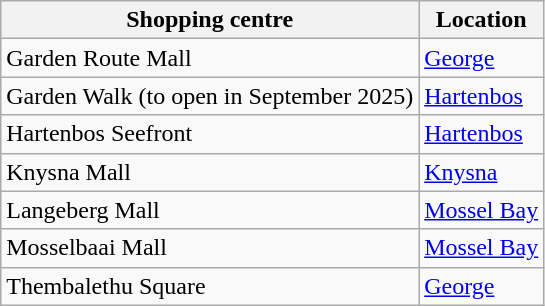<table class="wikitable sortable">
<tr>
<th>Shopping centre</th>
<th>Location</th>
</tr>
<tr>
<td>Garden Route Mall</td>
<td><a href='#'>George</a></td>
</tr>
<tr>
<td>Garden Walk (to open in September 2025)</td>
<td><a href='#'>Hartenbos</a></td>
</tr>
<tr>
<td>Hartenbos Seefront</td>
<td><a href='#'>Hartenbos</a></td>
</tr>
<tr>
<td>Knysna Mall</td>
<td><a href='#'>Knysna</a></td>
</tr>
<tr>
<td>Langeberg Mall</td>
<td><a href='#'>Mossel Bay</a></td>
</tr>
<tr>
<td>Mosselbaai Mall</td>
<td><a href='#'>Mossel Bay</a></td>
</tr>
<tr>
<td>Thembalethu Square</td>
<td><a href='#'>George</a></td>
</tr>
</table>
